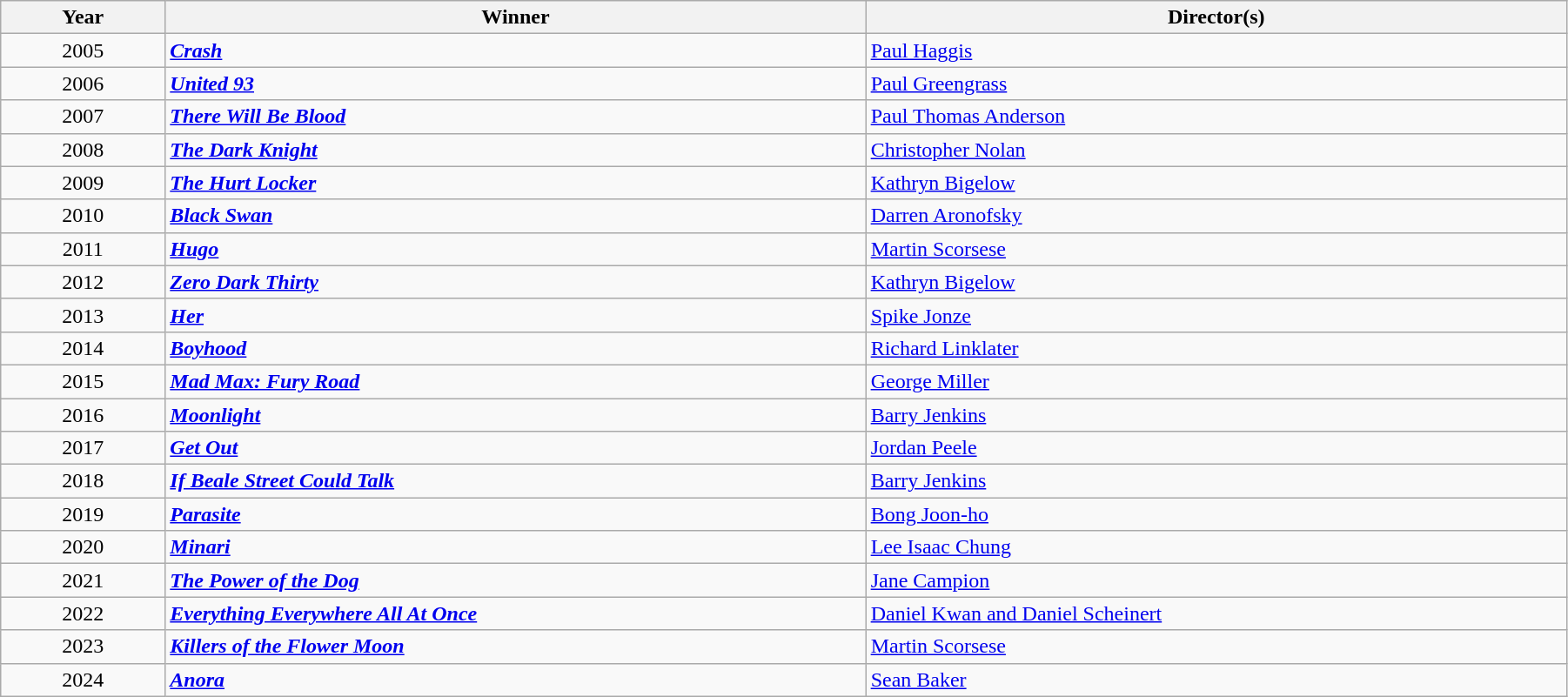<table class="wikitable" width="95%" cellpadding="5">
<tr>
<th width="100"><strong>Year</strong></th>
<th width="450"><strong>Winner</strong></th>
<th width="450"><strong>Director(s)</strong></th>
</tr>
<tr>
<td style="text-align:center;">2005</td>
<td><strong><em><a href='#'>Crash</a></em></strong></td>
<td><a href='#'>Paul Haggis</a></td>
</tr>
<tr>
<td style="text-align:center;">2006</td>
<td><strong><em><a href='#'>United 93</a></em></strong></td>
<td><a href='#'>Paul Greengrass</a></td>
</tr>
<tr>
<td style="text-align:center;">2007</td>
<td><strong><em><a href='#'>There Will Be Blood</a></em></strong></td>
<td><a href='#'>Paul Thomas Anderson</a></td>
</tr>
<tr>
<td style="text-align:center;">2008</td>
<td><strong><em><a href='#'>The Dark Knight</a></em></strong></td>
<td><a href='#'>Christopher Nolan</a></td>
</tr>
<tr>
<td style="text-align:center;">2009</td>
<td><strong><em><a href='#'>The Hurt Locker</a></em></strong></td>
<td><a href='#'>Kathryn Bigelow</a></td>
</tr>
<tr>
<td style="text-align:center;">2010</td>
<td><strong><em><a href='#'>Black Swan</a></em></strong></td>
<td><a href='#'>Darren Aronofsky</a></td>
</tr>
<tr>
<td style="text-align:center;">2011</td>
<td><strong><em><a href='#'>Hugo</a></em></strong></td>
<td><a href='#'>Martin Scorsese</a></td>
</tr>
<tr>
<td style="text-align:center;">2012</td>
<td><strong><em><a href='#'>Zero Dark Thirty</a></em></strong></td>
<td><a href='#'>Kathryn Bigelow</a></td>
</tr>
<tr>
<td style="text-align:center;">2013</td>
<td><strong><em><a href='#'>Her</a></em></strong></td>
<td><a href='#'>Spike Jonze</a></td>
</tr>
<tr>
<td style="text-align:center;">2014</td>
<td><strong><em><a href='#'>Boyhood</a></em></strong></td>
<td><a href='#'>Richard Linklater</a></td>
</tr>
<tr>
<td style="text-align:center;">2015</td>
<td><strong><em><a href='#'>Mad Max: Fury Road</a></em></strong></td>
<td><a href='#'>George Miller</a></td>
</tr>
<tr>
<td style="text-align:center;">2016</td>
<td><strong><em><a href='#'>Moonlight</a></em></strong></td>
<td><a href='#'>Barry Jenkins</a></td>
</tr>
<tr>
<td style="text-align:center;">2017</td>
<td><strong><em><a href='#'>Get Out</a></em></strong></td>
<td><a href='#'>Jordan Peele</a></td>
</tr>
<tr>
<td style="text-align:center;">2018</td>
<td><strong><em><a href='#'>If Beale Street Could Talk</a></em></strong></td>
<td><a href='#'>Barry Jenkins</a></td>
</tr>
<tr>
<td style="text-align:center;">2019</td>
<td><strong><em><a href='#'>Parasite</a></em></strong></td>
<td><a href='#'>Bong Joon-ho</a></td>
</tr>
<tr>
<td style="text-align:center;">2020</td>
<td><strong><em><a href='#'>Minari</a></em></strong></td>
<td><a href='#'>Lee Isaac Chung</a></td>
</tr>
<tr>
<td style="text-align:center;">2021</td>
<td><em><a href='#'><strong>The Power of the Dog</strong></a></em></td>
<td><a href='#'>Jane Campion</a></td>
</tr>
<tr>
<td style="text-align:center;">2022</td>
<td><strong><em><a href='#'>Everything Everywhere All At Once</a></em></strong> </td>
<td><a href='#'>Daniel Kwan and Daniel Scheinert</a></td>
</tr>
<tr>
<td style="text-align:center;">2023</td>
<td><strong><em><a href='#'>Killers of the Flower Moon</a></em></strong> </td>
<td><a href='#'>Martin Scorsese</a></td>
</tr>
<tr>
<td style="text-align:center;">2024</td>
<td><strong><em><a href='#'>Anora</a></em></strong> </td>
<td><a href='#'>Sean Baker</a></td>
</tr>
</table>
